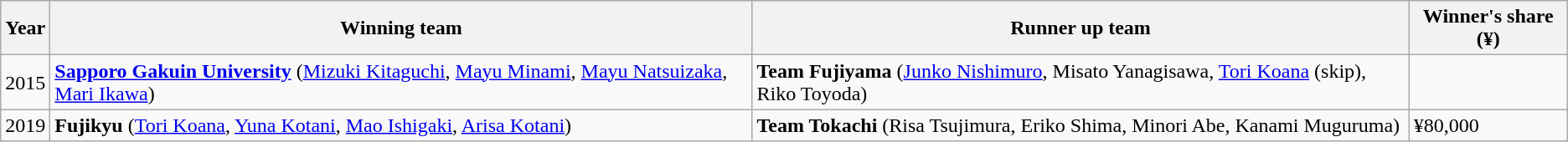<table class="wikitable">
<tr>
<th scope="col">Year</th>
<th scope="col">Winning team</th>
<th scope="col">Runner up team</th>
<th scope="col">Winner's share (¥)</th>
</tr>
<tr>
<td>2015</td>
<td> <strong><a href='#'>Sapporo Gakuin University</a></strong> (<a href='#'>Mizuki Kitaguchi</a>, <a href='#'>Mayu Minami</a>, <a href='#'>Mayu Natsuizaka</a>, <a href='#'>Mari Ikawa</a>)</td>
<td> <strong>Team Fujiyama</strong> (<a href='#'>Junko Nishimuro</a>, Misato Yanagisawa, <a href='#'>Tori Koana</a> (skip), Riko Toyoda)</td>
<td></td>
</tr>
<tr>
<td>2019</td>
<td> <strong>Fujikyu</strong> (<a href='#'>Tori Koana</a>, <a href='#'>Yuna Kotani</a>, <a href='#'>Mao Ishigaki</a>, <a href='#'>Arisa Kotani</a>)</td>
<td> <strong>Team Tokachi</strong> (Risa Tsujimura, Eriko Shima, Minori Abe, Kanami Muguruma)</td>
<td>¥80,000</td>
</tr>
</table>
